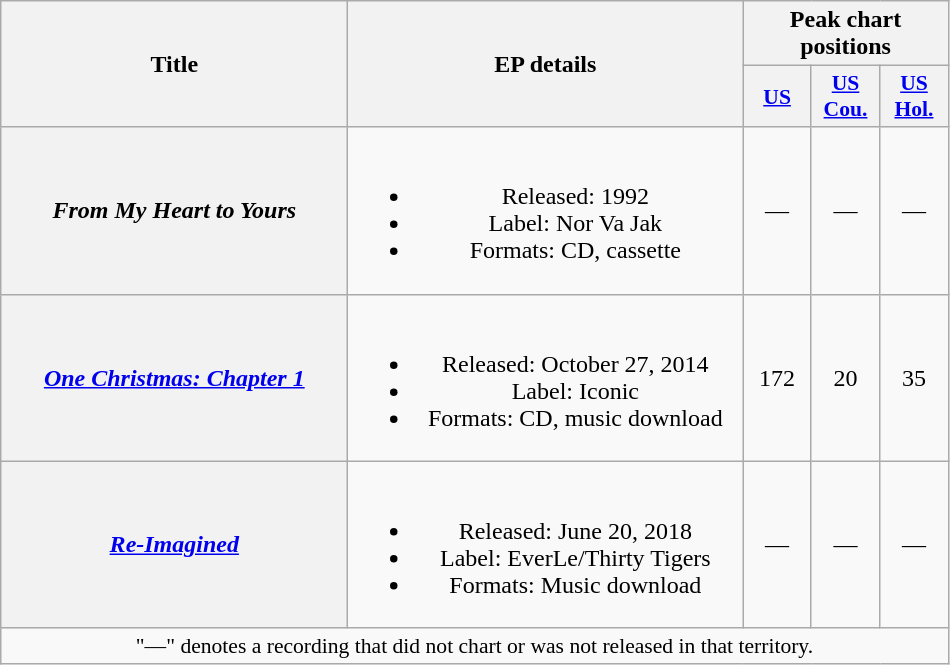<table class="wikitable plainrowheaders" style="text-align:center;">
<tr>
<th scope="col" rowspan="2" style="width:14em;">Title</th>
<th scope="col" rowspan="2" style="width:16em;">EP details</th>
<th scope="col" colspan="3">Peak chart<br>positions</th>
</tr>
<tr>
<th scope="col" style="width:2.7em;font-size:90%;"><a href='#'>US</a><br></th>
<th scope="col" style="width:2.7em;font-size:90%;"><a href='#'>US<br>Cou.</a><br></th>
<th scope="col" style="width:2.7em;font-size:90%;"><a href='#'>US<br>Hol.</a><br></th>
</tr>
<tr>
<th scope="row"><em>From My Heart to Yours</em></th>
<td><br><ul><li>Released: 1992</li><li>Label: Nor Va Jak</li><li>Formats: CD, cassette</li></ul></td>
<td>—</td>
<td>—</td>
<td>—</td>
</tr>
<tr>
<th scope="row"><em><a href='#'>One Christmas: Chapter 1</a></em></th>
<td><br><ul><li>Released: October 27, 2014</li><li>Label: Iconic</li><li>Formats: CD, music download</li></ul></td>
<td>172</td>
<td>20</td>
<td>35</td>
</tr>
<tr>
<th scope="row"><em><a href='#'>Re-Imagined</a></em></th>
<td><br><ul><li>Released: June 20, 2018</li><li>Label: EverLe/Thirty Tigers</li><li>Formats: Music download</li></ul></td>
<td>—</td>
<td>—</td>
<td>—</td>
</tr>
<tr>
<td colspan="5" style="font-size:90%">"—" denotes a recording that did not chart or was not released in that territory.</td>
</tr>
</table>
